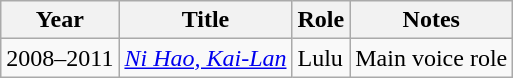<table class="wikitable">
<tr>
<th>Year</th>
<th>Title</th>
<th>Role</th>
<th>Notes</th>
</tr>
<tr>
<td>2008–2011</td>
<td><em><a href='#'>Ni Hao, Kai-Lan</a></em></td>
<td>Lulu</td>
<td>Main voice role</td>
</tr>
</table>
